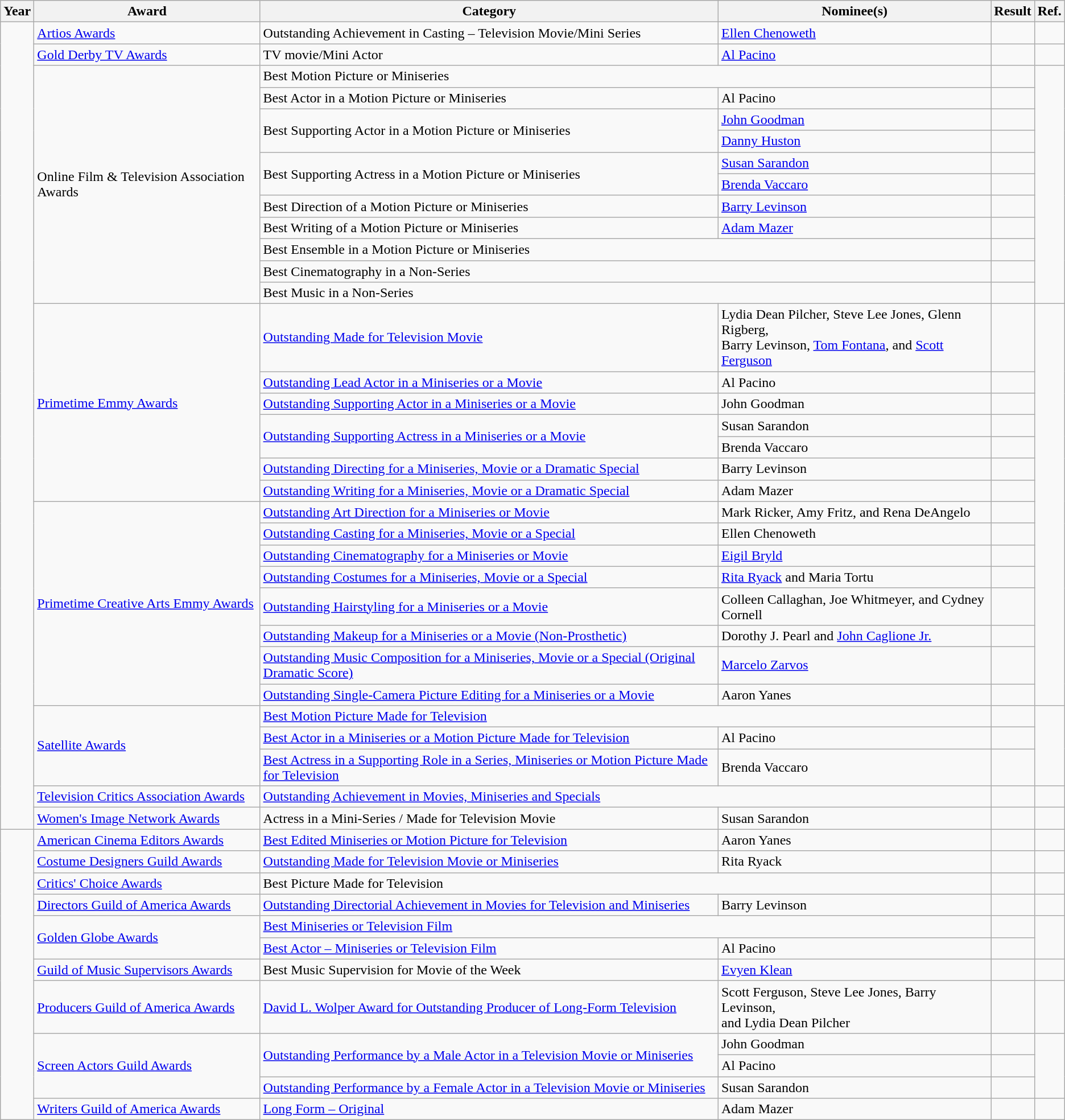<table class="wikitable sortable">
<tr>
<th>Year</th>
<th>Award</th>
<th>Category</th>
<th>Nominee(s)</th>
<th>Result</th>
<th>Ref.</th>
</tr>
<tr>
<td rowspan="33"></td>
<td><a href='#'>Artios Awards</a></td>
<td>Outstanding Achievement in Casting – Television Movie/Mini Series</td>
<td><a href='#'>Ellen Chenoweth</a></td>
<td></td>
<td align="center"></td>
</tr>
<tr>
<td><a href='#'>Gold Derby TV Awards</a></td>
<td>TV movie/Mini Actor</td>
<td><a href='#'>Al Pacino</a></td>
<td></td>
<td align="center"></td>
</tr>
<tr>
<td rowspan="11">Online Film & Television Association Awards</td>
<td colspan="2">Best Motion Picture or Miniseries</td>
<td></td>
<td align="center" rowspan="11"></td>
</tr>
<tr>
<td>Best Actor in a Motion Picture or Miniseries</td>
<td>Al Pacino</td>
<td></td>
</tr>
<tr>
<td rowspan="2">Best Supporting Actor in a Motion Picture or Miniseries</td>
<td><a href='#'>John Goodman</a></td>
<td></td>
</tr>
<tr>
<td><a href='#'>Danny Huston</a></td>
<td></td>
</tr>
<tr>
<td rowspan="2">Best Supporting Actress in a Motion Picture or Miniseries</td>
<td><a href='#'>Susan Sarandon</a></td>
<td></td>
</tr>
<tr>
<td><a href='#'>Brenda Vaccaro</a></td>
<td></td>
</tr>
<tr>
<td>Best Direction of a Motion Picture or Miniseries</td>
<td><a href='#'>Barry Levinson</a></td>
<td></td>
</tr>
<tr>
<td>Best Writing of a Motion Picture or Miniseries</td>
<td><a href='#'>Adam Mazer</a></td>
<td></td>
</tr>
<tr>
<td colspan="2">Best Ensemble in a Motion Picture or Miniseries</td>
<td></td>
</tr>
<tr>
<td colspan="2">Best Cinematography in a Non-Series</td>
<td></td>
</tr>
<tr>
<td colspan="2">Best Music in a Non-Series</td>
<td></td>
</tr>
<tr>
<td rowspan="7"><a href='#'>Primetime Emmy Awards</a></td>
<td><a href='#'>Outstanding Made for Television Movie</a></td>
<td>Lydia Dean Pilcher, Steve Lee Jones, Glenn Rigberg, <br> Barry Levinson, <a href='#'>Tom Fontana</a>, and <a href='#'>Scott Ferguson</a></td>
<td></td>
<td align="center" rowspan="15"></td>
</tr>
<tr>
<td><a href='#'>Outstanding Lead Actor in a Miniseries or a Movie</a></td>
<td>Al Pacino</td>
<td></td>
</tr>
<tr>
<td><a href='#'>Outstanding Supporting Actor in a Miniseries or a Movie</a></td>
<td>John Goodman</td>
<td></td>
</tr>
<tr>
<td rowspan="2"><a href='#'>Outstanding Supporting Actress in a Miniseries or a Movie</a></td>
<td>Susan Sarandon</td>
<td></td>
</tr>
<tr>
<td>Brenda Vaccaro</td>
<td></td>
</tr>
<tr>
<td><a href='#'>Outstanding Directing for a Miniseries, Movie or a Dramatic Special</a></td>
<td>Barry Levinson</td>
<td></td>
</tr>
<tr>
<td><a href='#'>Outstanding Writing for a Miniseries, Movie or a Dramatic Special</a></td>
<td>Adam Mazer</td>
<td></td>
</tr>
<tr>
<td rowspan="8"><a href='#'>Primetime Creative Arts Emmy Awards</a></td>
<td><a href='#'>Outstanding Art Direction for a Miniseries or Movie</a></td>
<td>Mark Ricker, Amy Fritz, and Rena DeAngelo</td>
<td></td>
</tr>
<tr>
<td><a href='#'>Outstanding Casting for a Miniseries, Movie or a Special</a></td>
<td>Ellen Chenoweth</td>
<td></td>
</tr>
<tr>
<td><a href='#'>Outstanding Cinematography for a Miniseries or Movie</a></td>
<td><a href='#'>Eigil Bryld</a></td>
<td></td>
</tr>
<tr>
<td><a href='#'>Outstanding Costumes for a Miniseries, Movie or a Special</a></td>
<td><a href='#'>Rita Ryack</a> and Maria Tortu</td>
<td></td>
</tr>
<tr>
<td><a href='#'>Outstanding Hairstyling for a Miniseries or a Movie</a></td>
<td>Colleen Callaghan, Joe Whitmeyer, and Cydney Cornell</td>
<td></td>
</tr>
<tr>
<td><a href='#'>Outstanding Makeup for a Miniseries or a Movie (Non-Prosthetic)</a></td>
<td>Dorothy J. Pearl and <a href='#'>John Caglione Jr.</a></td>
<td></td>
</tr>
<tr>
<td><a href='#'>Outstanding Music Composition for a Miniseries, Movie or a Special (Original Dramatic Score)</a></td>
<td><a href='#'>Marcelo Zarvos</a></td>
<td></td>
</tr>
<tr>
<td><a href='#'>Outstanding Single-Camera Picture Editing for a Miniseries or a Movie</a></td>
<td>Aaron Yanes</td>
<td></td>
</tr>
<tr>
<td rowspan="3"><a href='#'>Satellite Awards</a></td>
<td colspan="2"><a href='#'>Best Motion Picture Made for Television</a></td>
<td></td>
<td align="center" rowspan="3"></td>
</tr>
<tr>
<td><a href='#'>Best Actor in a Miniseries or a Motion Picture Made for Television</a></td>
<td>Al Pacino</td>
<td></td>
</tr>
<tr>
<td><a href='#'>Best Actress in a Supporting Role in a Series, Miniseries or Motion Picture Made for Television</a></td>
<td>Brenda Vaccaro</td>
<td></td>
</tr>
<tr>
<td><a href='#'>Television Critics Association Awards</a></td>
<td colspan="2"><a href='#'>Outstanding Achievement in Movies, Miniseries and Specials</a></td>
<td></td>
<td align="center"></td>
</tr>
<tr>
<td><a href='#'>Women's Image Network Awards</a></td>
<td>Actress in a Mini-Series / Made for Television Movie</td>
<td>Susan Sarandon</td>
<td></td>
<td align="center"></td>
</tr>
<tr>
<td rowspan="12"></td>
<td><a href='#'>American Cinema Editors Awards</a></td>
<td><a href='#'>Best Edited Miniseries or Motion Picture for Television</a></td>
<td>Aaron Yanes</td>
<td></td>
<td align="center"></td>
</tr>
<tr>
<td><a href='#'>Costume Designers Guild Awards</a></td>
<td><a href='#'>Outstanding Made for Television Movie or Miniseries</a></td>
<td>Rita Ryack</td>
<td></td>
<td align="center"></td>
</tr>
<tr>
<td><a href='#'>Critics' Choice Awards</a></td>
<td colspan="2">Best Picture Made for Television</td>
<td></td>
<td align="center"></td>
</tr>
<tr>
<td><a href='#'>Directors Guild of America Awards</a></td>
<td><a href='#'>Outstanding Directorial Achievement in Movies for Television and Miniseries</a></td>
<td>Barry Levinson</td>
<td></td>
<td align="center"></td>
</tr>
<tr>
<td rowspan="2"><a href='#'>Golden Globe Awards</a></td>
<td colspan="2"><a href='#'>Best Miniseries or Television Film</a></td>
<td></td>
<td align="center" rowspan="2"></td>
</tr>
<tr>
<td><a href='#'>Best Actor – Miniseries or Television Film</a></td>
<td>Al Pacino</td>
<td></td>
</tr>
<tr>
<td><a href='#'>Guild of Music Supervisors Awards</a></td>
<td>Best Music Supervision for Movie of the Week</td>
<td><a href='#'>Evyen Klean</a></td>
<td></td>
<td align="center"></td>
</tr>
<tr>
<td><a href='#'>Producers Guild of America Awards</a></td>
<td><a href='#'>David L. Wolper Award for Outstanding Producer of Long-Form Television</a></td>
<td>Scott Ferguson, Steve Lee Jones, Barry Levinson, <br> and Lydia Dean Pilcher</td>
<td></td>
<td align="center"></td>
</tr>
<tr>
<td rowspan="3"><a href='#'>Screen Actors Guild Awards</a></td>
<td rowspan="2"><a href='#'>Outstanding Performance by a Male Actor in a Television Movie or Miniseries</a></td>
<td>John Goodman</td>
<td></td>
<td align="center" rowspan="3"></td>
</tr>
<tr>
<td>Al Pacino</td>
<td></td>
</tr>
<tr>
<td><a href='#'>Outstanding Performance by a Female Actor in a Television Movie or Miniseries</a></td>
<td>Susan Sarandon</td>
<td></td>
</tr>
<tr>
<td><a href='#'>Writers Guild of America Awards</a></td>
<td><a href='#'>Long Form – Original</a></td>
<td>Adam Mazer</td>
<td></td>
<td align="center"></td>
</tr>
</table>
